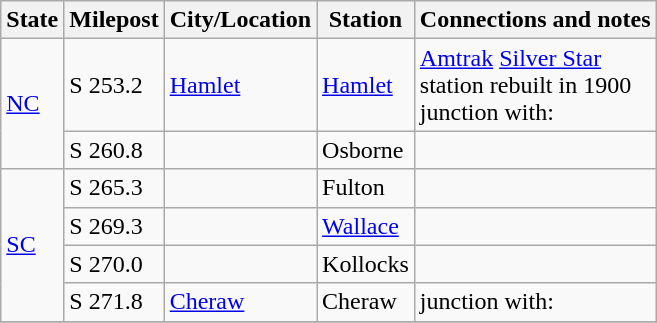<table class="wikitable">
<tr>
<th>State</th>
<th>Milepost</th>
<th>City/Location</th>
<th>Station</th>
<th>Connections and notes</th>
</tr>
<tr>
<td ! rowspan="2"><a href='#'>NC</a></td>
<td>S 253.2</td>
<td><a href='#'>Hamlet</a></td>
<td><a href='#'>Hamlet</a></td>
<td><a href='#'>Amtrak</a> <a href='#'>Silver Star</a><br>station rebuilt in 1900<br>junction with:</td>
</tr>
<tr>
<td>S 260.8</td>
<td></td>
<td>Osborne</td>
<td></td>
</tr>
<tr>
<td ! rowspan="4"><a href='#'>SC</a></td>
<td>S 265.3</td>
<td></td>
<td>Fulton</td>
<td></td>
</tr>
<tr>
<td>S 269.3</td>
<td></td>
<td><a href='#'>Wallace</a></td>
<td></td>
</tr>
<tr>
<td>S 270.0</td>
<td></td>
<td>Kollocks</td>
<td></td>
</tr>
<tr>
<td>S 271.8</td>
<td><a href='#'>Cheraw</a></td>
<td>Cheraw</td>
<td>junction with:<br></td>
</tr>
<tr>
</tr>
</table>
